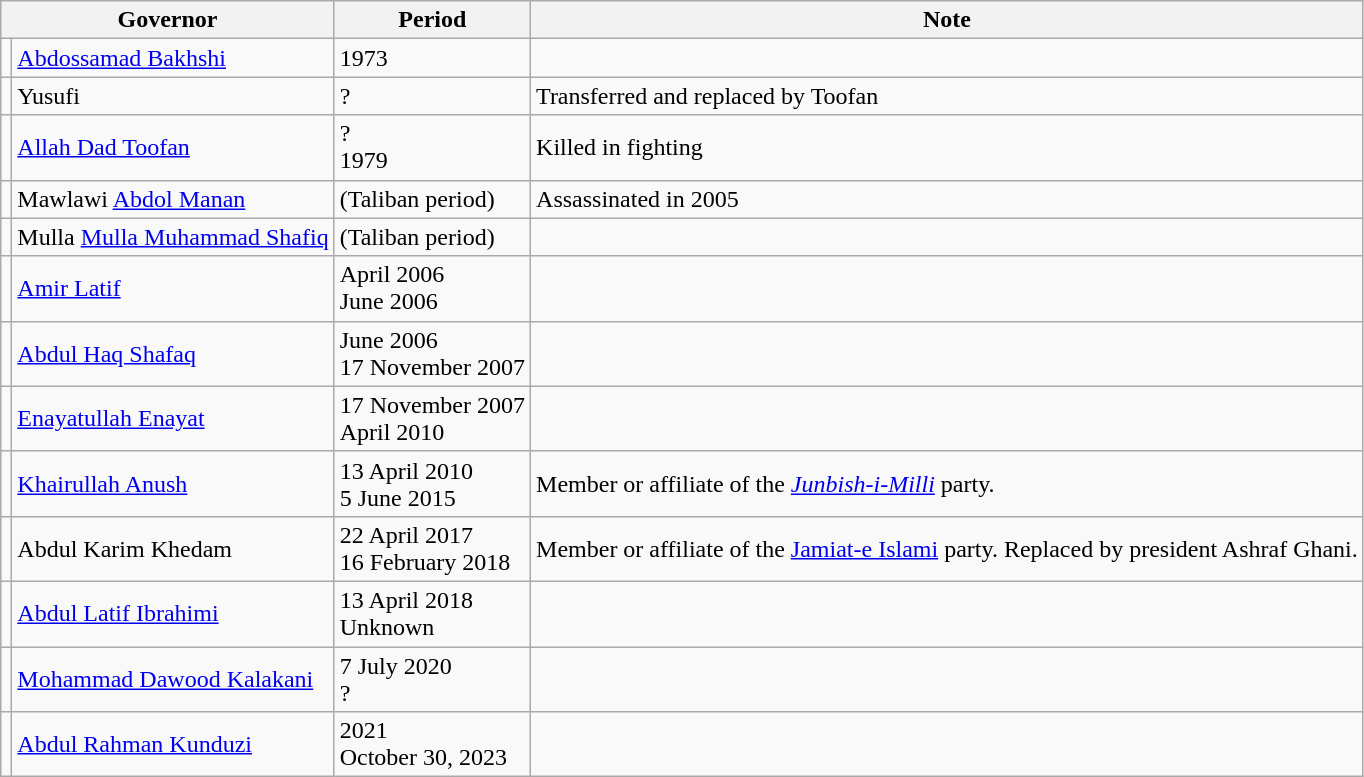<table class="wikitable">
<tr>
<th colspan="2">Governor</th>
<th>Period</th>
<th>Note</th>
</tr>
<tr>
<td></td>
<td><a href='#'>Abdossamad Bakhshi</a></td>
<td>1973</td>
<td></td>
</tr>
<tr>
<td></td>
<td>Yusufi</td>
<td>?</td>
<td>Transferred and replaced by Toofan</td>
</tr>
<tr>
<td></td>
<td><a href='#'>Allah Dad Toofan</a></td>
<td>? <br>1979</td>
<td>Killed in fighting</td>
</tr>
<tr>
<td></td>
<td>Mawlawi <a href='#'>Abdol Manan</a></td>
<td>(Taliban period)</td>
<td>Assassinated in 2005</td>
</tr>
<tr>
<td></td>
<td>Mulla <a href='#'>Mulla Muhammad Shafiq</a></td>
<td>(Taliban period)</td>
<td></td>
</tr>
<tr>
<td></td>
<td><a href='#'>Amir Latif</a></td>
<td>April 2006 <br>June 2006</td>
<td></td>
</tr>
<tr>
<td></td>
<td><a href='#'>Abdul Haq Shafaq</a></td>
<td>June 2006 <br>17 November 2007</td>
<td></td>
</tr>
<tr>
<td></td>
<td><a href='#'>Enayatullah Enayat</a></td>
<td>17 November 2007 <br>April 2010</td>
<td></td>
</tr>
<tr>
<td></td>
<td><a href='#'>Khairullah Anush</a></td>
<td>13 April 2010 <br>5 June 2015</td>
<td>Member or affiliate of the <em><a href='#'>Junbish-i-Milli</a></em> party.</td>
</tr>
<tr>
<td></td>
<td>Abdul Karim Khedam</td>
<td>22 April 2017 <br>16 February 2018</td>
<td>Member or affiliate of the <a href='#'>Jamiat-e Islami</a> party. Replaced by president Ashraf Ghani.</td>
</tr>
<tr>
<td></td>
<td><a href='#'>Abdul Latif Ibrahimi</a></td>
<td>13 April 2018 <br>Unknown</td>
<td></td>
</tr>
<tr>
<td></td>
<td><a href='#'>Mohammad Dawood Kalakani</a></td>
<td>7 July 2020<br>?</td>
</tr>
<tr>
<td></td>
<td><a href='#'>Abdul Rahman Kunduzi</a></td>
<td>2021 <br>October 30, 2023</td>
<td></td>
</tr>
</table>
